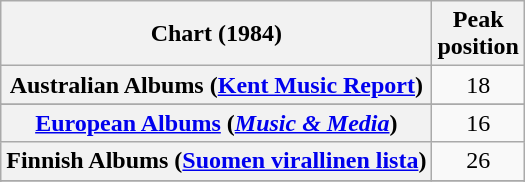<table class="wikitable sortable plainrowheaders" style="text-align:center">
<tr>
<th scope="col">Chart (1984)</th>
<th scope="col">Peak<br>position</th>
</tr>
<tr>
<th scope="row">Australian Albums (<a href='#'>Kent Music Report</a>)</th>
<td>18</td>
</tr>
<tr>
</tr>
<tr>
</tr>
<tr>
<th scope="row"><a href='#'>European Albums</a> (<em><a href='#'>Music & Media</a></em>)</th>
<td>16</td>
</tr>
<tr>
<th scope="row">Finnish Albums (<a href='#'>Suomen virallinen lista</a>)</th>
<td>26</td>
</tr>
<tr>
</tr>
<tr>
</tr>
<tr>
</tr>
<tr>
</tr>
<tr>
</tr>
</table>
